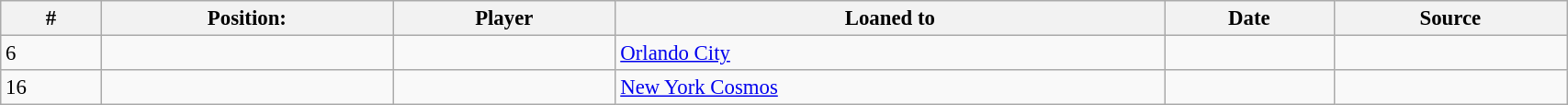<table class="wikitable sortable" style="width:90%; text-align:center; font-size:95%; text-align:left">
<tr>
<th><strong>#</strong></th>
<th><strong>Position:</strong></th>
<th><strong>Player</strong></th>
<th><strong>Loaned to</strong></th>
<th><strong>Date</strong></th>
<th><strong>Source</strong></th>
</tr>
<tr>
<td>6</td>
<td></td>
<td></td>
<td> <a href='#'>Orlando City</a></td>
<td></td>
<td></td>
</tr>
<tr>
<td>16</td>
<td></td>
<td></td>
<td> <a href='#'>New York Cosmos</a></td>
<td></td>
<td></td>
</tr>
</table>
